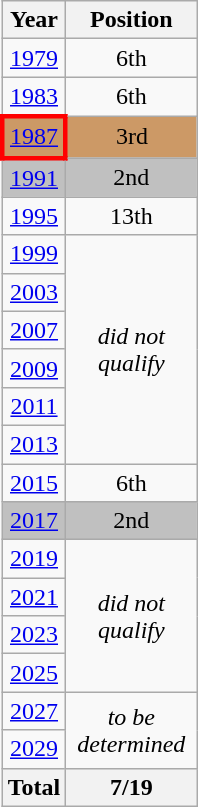<table class="wikitable" style="text-align: center;">
<tr>
<th>Year</th>
<th width="80">Position</th>
</tr>
<tr>
<td> <a href='#'>1979</a></td>
<td>6th</td>
</tr>
<tr>
<td> <a href='#'>1983</a></td>
<td>6th</td>
</tr>
<tr bgcolor=cc9966>
<td style="border: 3px solid red"> <a href='#'>1987</a></td>
<td>3rd</td>
</tr>
<tr bgcolor=silver>
<td> <a href='#'>1991</a></td>
<td>2nd</td>
</tr>
<tr>
<td> <a href='#'>1995</a></td>
<td>13th</td>
</tr>
<tr>
<td> <a href='#'>1999</a></td>
<td rowspan=6><em>did not qualify</em></td>
</tr>
<tr>
<td> <a href='#'>2003</a></td>
</tr>
<tr>
<td> <a href='#'>2007</a></td>
</tr>
<tr>
<td> <a href='#'>2009</a></td>
</tr>
<tr>
<td> <a href='#'>2011</a></td>
</tr>
<tr>
<td> <a href='#'>2013</a></td>
</tr>
<tr>
<td> <a href='#'>2015</a></td>
<td>6th</td>
</tr>
<tr bgcolor=silver>
<td> <a href='#'>2017</a></td>
<td>2nd</td>
</tr>
<tr>
<td> <a href='#'>2019</a></td>
<td rowspan=4><em>did not qualify</em></td>
</tr>
<tr>
<td> <a href='#'>2021</a></td>
</tr>
<tr>
<td> <a href='#'>2023</a></td>
</tr>
<tr>
<td> <a href='#'>2025</a></td>
</tr>
<tr>
<td> <a href='#'>2027</a></td>
<td rowspan=2><em>to be determined</em></td>
</tr>
<tr>
<td> <a href='#'>2029</a></td>
</tr>
<tr>
<th>Total</th>
<th>7/19</th>
</tr>
</table>
